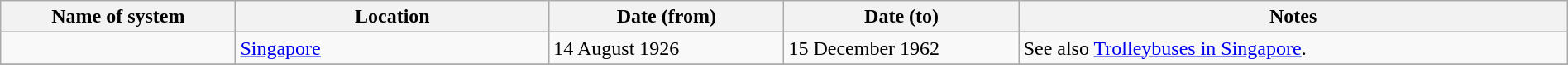<table class="wikitable" width=100%>
<tr>
<th width=15%>Name of system</th>
<th width=20%>Location</th>
<th width=15%>Date (from)</th>
<th width=15%>Date (to)</th>
<th width=35%>Notes</th>
</tr>
<tr>
<td> </td>
<td><a href='#'>Singapore</a></td>
<td>14 August 1926</td>
<td>15 December 1962</td>
<td>See also <a href='#'>Trolleybuses in Singapore</a>.</td>
</tr>
<tr>
</tr>
</table>
